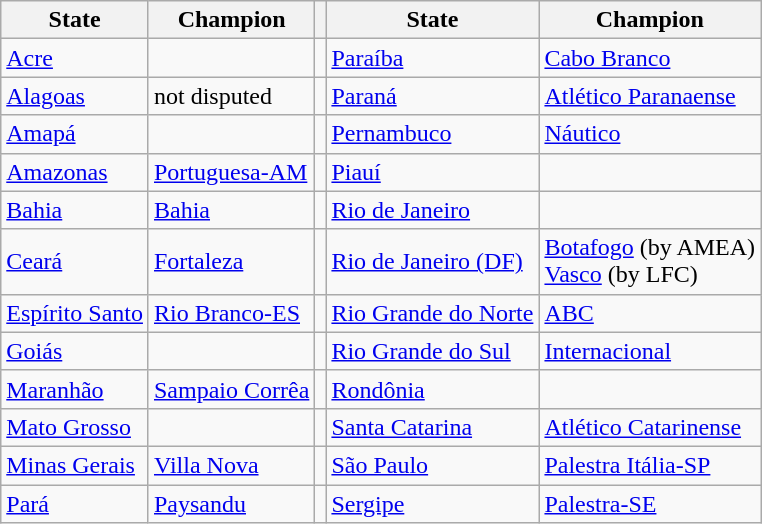<table class="wikitable">
<tr>
<th>State</th>
<th>Champion</th>
<th></th>
<th>State</th>
<th>Champion</th>
</tr>
<tr>
<td><a href='#'>Acre</a></td>
<td></td>
<td></td>
<td><a href='#'>Paraíba</a></td>
<td><a href='#'>Cabo Branco</a></td>
</tr>
<tr>
<td><a href='#'>Alagoas</a></td>
<td>not disputed</td>
<td></td>
<td><a href='#'>Paraná</a></td>
<td><a href='#'>Atlético Paranaense</a></td>
</tr>
<tr>
<td><a href='#'>Amapá</a></td>
<td></td>
<td></td>
<td><a href='#'>Pernambuco</a></td>
<td><a href='#'>Náutico</a></td>
</tr>
<tr>
<td><a href='#'>Amazonas</a></td>
<td><a href='#'>Portuguesa-AM</a></td>
<td></td>
<td><a href='#'>Piauí</a></td>
<td></td>
</tr>
<tr>
<td><a href='#'>Bahia</a></td>
<td><a href='#'>Bahia</a></td>
<td></td>
<td><a href='#'>Rio de Janeiro</a></td>
<td></td>
</tr>
<tr>
<td><a href='#'>Ceará</a></td>
<td><a href='#'>Fortaleza</a></td>
<td></td>
<td><a href='#'>Rio de Janeiro (DF)</a></td>
<td><a href='#'>Botafogo</a> (by AMEA)<br><a href='#'>Vasco</a> (by LFC)</td>
</tr>
<tr>
<td><a href='#'>Espírito Santo</a></td>
<td><a href='#'>Rio Branco-ES</a></td>
<td></td>
<td><a href='#'>Rio Grande do Norte</a></td>
<td><a href='#'>ABC</a></td>
</tr>
<tr>
<td><a href='#'>Goiás</a></td>
<td></td>
<td></td>
<td><a href='#'>Rio Grande do Sul</a></td>
<td><a href='#'>Internacional</a></td>
</tr>
<tr>
<td><a href='#'>Maranhão</a></td>
<td><a href='#'>Sampaio Corrêa</a></td>
<td></td>
<td><a href='#'>Rondônia</a></td>
<td></td>
</tr>
<tr>
<td><a href='#'>Mato Grosso</a></td>
<td></td>
<td></td>
<td><a href='#'>Santa Catarina</a></td>
<td><a href='#'>Atlético Catarinense</a></td>
</tr>
<tr>
<td><a href='#'>Minas Gerais</a></td>
<td><a href='#'>Villa Nova</a></td>
<td></td>
<td><a href='#'>São Paulo</a></td>
<td><a href='#'>Palestra Itália-SP</a></td>
</tr>
<tr>
<td><a href='#'>Pará</a></td>
<td><a href='#'>Paysandu</a></td>
<td></td>
<td><a href='#'>Sergipe</a></td>
<td><a href='#'>Palestra-SE</a></td>
</tr>
</table>
